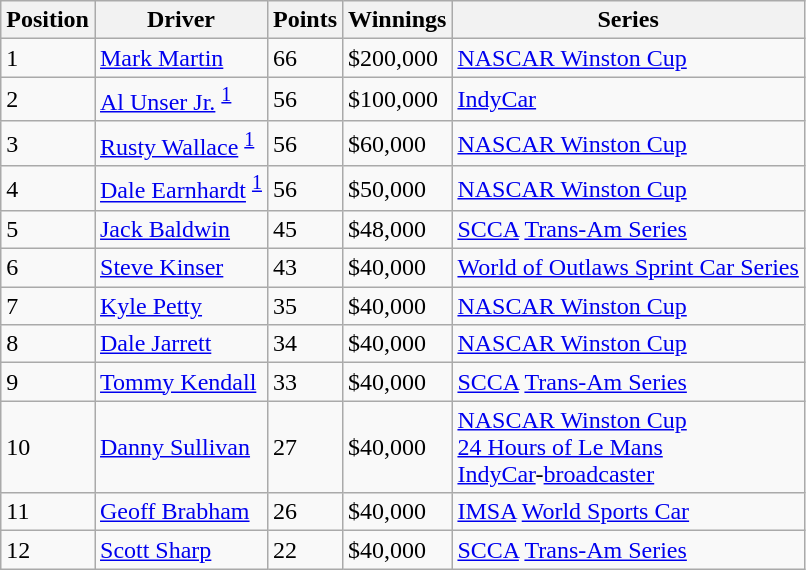<table class="wikitable">
<tr>
<th><strong>Position</strong></th>
<th><strong>Driver</strong></th>
<th><strong>Points</strong></th>
<th><strong>Winnings</strong></th>
<th><strong>Series</strong></th>
</tr>
<tr>
<td>1</td>
<td> <a href='#'>Mark Martin</a></td>
<td>66</td>
<td>$200,000</td>
<td><a href='#'>NASCAR Winston Cup</a></td>
</tr>
<tr>
<td>2</td>
<td> <a href='#'>Al Unser Jr.</a> <sup><a href='#'>1</a></sup></td>
<td>56</td>
<td>$100,000</td>
<td><a href='#'>IndyCar</a></td>
</tr>
<tr>
<td>3</td>
<td> <a href='#'>Rusty Wallace</a> <sup><a href='#'>1</a></sup></td>
<td>56</td>
<td>$60,000</td>
<td><a href='#'>NASCAR Winston Cup</a></td>
</tr>
<tr>
<td>4</td>
<td> <a href='#'>Dale Earnhardt</a> <sup><a href='#'>1</a></sup></td>
<td>56</td>
<td>$50,000</td>
<td><a href='#'>NASCAR Winston Cup</a></td>
</tr>
<tr>
<td>5</td>
<td> <a href='#'>Jack Baldwin</a></td>
<td>45</td>
<td>$48,000</td>
<td><a href='#'>SCCA</a> <a href='#'>Trans-Am Series</a></td>
</tr>
<tr>
<td>6</td>
<td> <a href='#'>Steve Kinser</a></td>
<td>43</td>
<td>$40,000</td>
<td><a href='#'>World of Outlaws Sprint Car Series</a></td>
</tr>
<tr>
<td>7</td>
<td> <a href='#'>Kyle Petty</a></td>
<td>35</td>
<td>$40,000</td>
<td><a href='#'>NASCAR Winston Cup</a></td>
</tr>
<tr>
<td>8</td>
<td> <a href='#'>Dale Jarrett</a></td>
<td>34</td>
<td>$40,000</td>
<td><a href='#'>NASCAR Winston Cup</a></td>
</tr>
<tr>
<td>9</td>
<td> <a href='#'>Tommy Kendall</a></td>
<td>33</td>
<td>$40,000</td>
<td><a href='#'>SCCA</a> <a href='#'>Trans-Am Series</a></td>
</tr>
<tr>
<td>10</td>
<td> <a href='#'>Danny Sullivan</a></td>
<td>27</td>
<td>$40,000</td>
<td><a href='#'>NASCAR Winston Cup</a><br><a href='#'>24 Hours of Le Mans</a><br><a href='#'>IndyCar</a>-<a href='#'>broadcaster</a></td>
</tr>
<tr>
<td>11</td>
<td> <a href='#'>Geoff Brabham</a></td>
<td>26</td>
<td>$40,000</td>
<td><a href='#'>IMSA</a> <a href='#'>World Sports Car</a></td>
</tr>
<tr>
<td>12</td>
<td> <a href='#'>Scott Sharp</a></td>
<td>22</td>
<td>$40,000</td>
<td><a href='#'>SCCA</a> <a href='#'>Trans-Am Series</a></td>
</tr>
</table>
